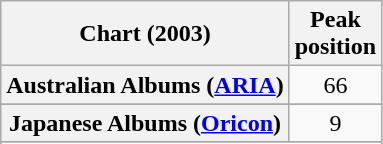<table class="wikitable sortable plainrowheaders" style="text-align:center">
<tr>
<th scope="col">Chart (2003)</th>
<th scope="col">Peak<br>position</th>
</tr>
<tr>
<th scope="row">Australian Albums (<a href='#'>ARIA</a>)</th>
<td>66</td>
</tr>
<tr>
</tr>
<tr>
</tr>
<tr>
<th scope="row">Japanese Albums (<a href='#'>Oricon</a>)</th>
<td>9</td>
</tr>
<tr>
</tr>
<tr>
</tr>
<tr>
</tr>
<tr>
</tr>
</table>
